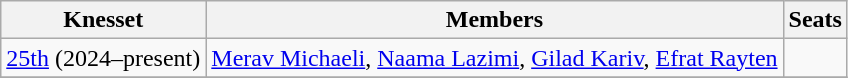<table class="wikitable">
<tr>
<th>Knesset</th>
<th>Members</th>
<th>Seats</th>
</tr>
<tr>
<td><a href='#'>25th</a> (2024–present)</td>
<td><a href='#'>Merav Michaeli</a>, <a href='#'>Naama Lazimi</a>, <a href='#'>Gilad Kariv</a>, <a href='#'>Efrat Rayten</a></td>
<td></td>
</tr>
<tr>
</tr>
</table>
